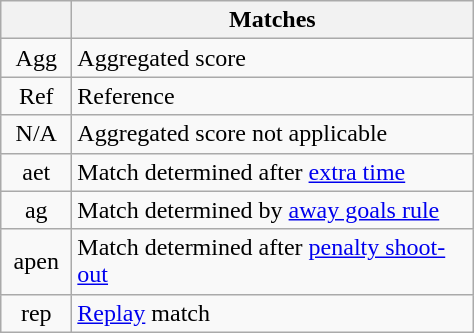<table class="wikitable">
<tr>
<th style="width: 40px"></th>
<th style="width: 260px">Matches</th>
</tr>
<tr>
<td style="text-align: center">Agg</td>
<td>Aggregated score</td>
</tr>
<tr>
<td style="text-align: center">Ref</td>
<td>Reference</td>
</tr>
<tr>
<td style="text-align: center">N/A</td>
<td>Aggregated score not applicable</td>
</tr>
<tr>
<td style="text-align: center">aet</td>
<td>Match determined after <a href='#'>extra time</a></td>
</tr>
<tr>
<td style="text-align: center">ag</td>
<td>Match determined by <a href='#'>away goals rule</a></td>
</tr>
<tr>
<td style="text-align: center">apen</td>
<td>Match determined after <a href='#'>penalty shoot-out</a></td>
</tr>
<tr>
<td style="text-align: center">rep</td>
<td><a href='#'>Replay</a> match</td>
</tr>
</table>
